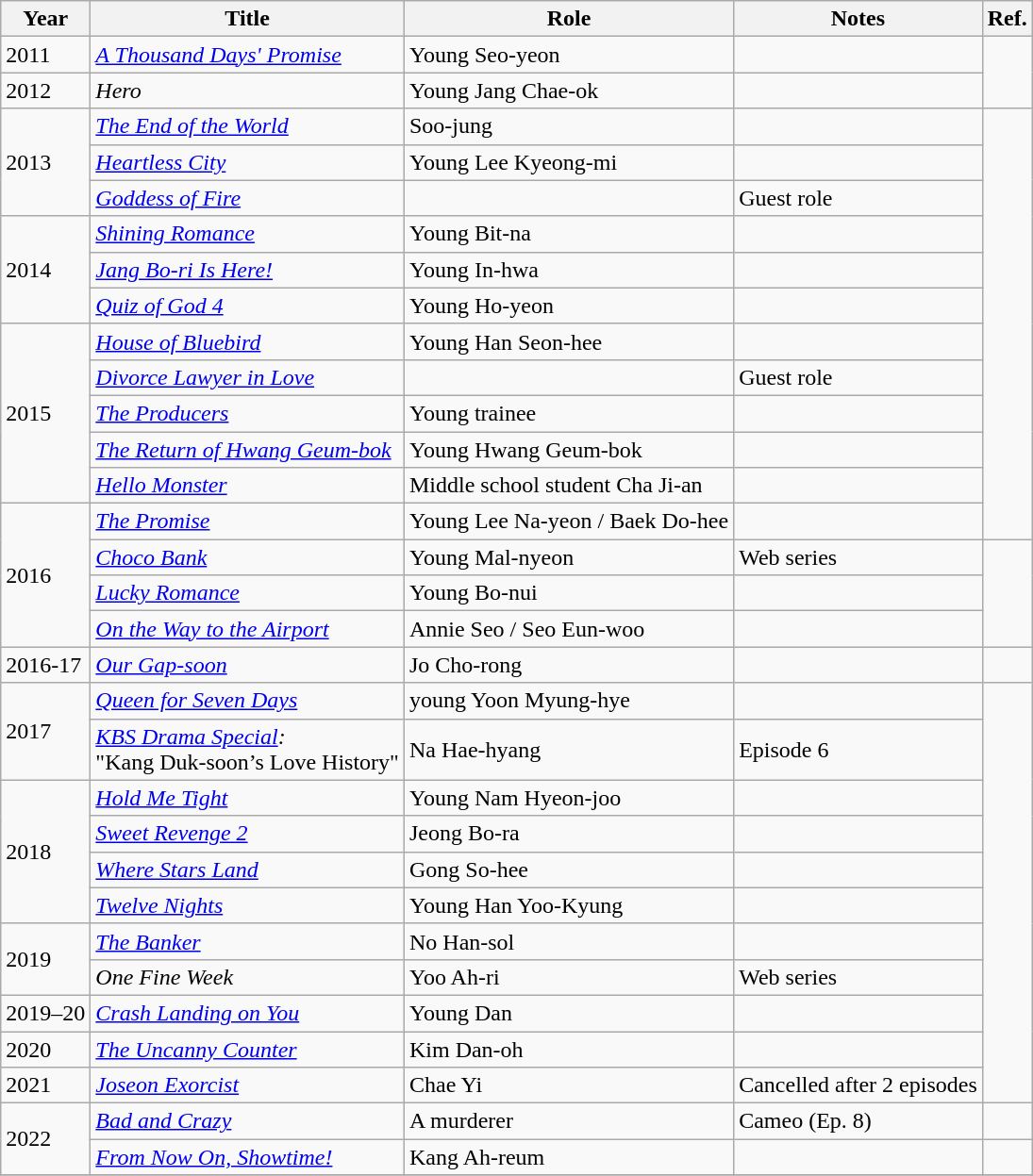<table class="wikitable sortable">
<tr>
<th>Year</th>
<th>Title</th>
<th>Role</th>
<th class="unsortable">Notes</th>
<th class="unsortable">Ref.</th>
</tr>
<tr>
<td>2011</td>
<td><em><a href='#'>A Thousand Days' Promise</a></em></td>
<td>Young Seo-yeon</td>
<td></td>
<td rowspan="2"></td>
</tr>
<tr>
<td>2012</td>
<td><em>Hero</em></td>
<td>Young Jang Chae-ok</td>
<td></td>
</tr>
<tr>
<td rowspan="3">2013</td>
<td><em><a href='#'>The End of the World</a></em></td>
<td>Soo-jung</td>
<td></td>
<td rowspan=12></td>
</tr>
<tr>
<td><em><a href='#'>Heartless City</a></em></td>
<td>Young Lee Kyeong-mi</td>
<td></td>
</tr>
<tr>
<td><em><a href='#'>Goddess of Fire</a></em></td>
<td></td>
<td>Guest role</td>
</tr>
<tr>
<td rowspan="3">2014</td>
<td><em><a href='#'>Shining Romance</a></em></td>
<td>Young Bit-na</td>
<td></td>
</tr>
<tr>
<td><em><a href='#'>Jang Bo-ri Is Here!</a></em></td>
<td>Young In-hwa</td>
<td></td>
</tr>
<tr>
<td><em><a href='#'>Quiz of God 4</a></em></td>
<td>Young Ho-yeon</td>
<td></td>
</tr>
<tr>
<td rowspan="5">2015</td>
<td><em><a href='#'>House of Bluebird</a></em></td>
<td>Young Han Seon-hee</td>
<td></td>
</tr>
<tr>
<td><em><a href='#'>Divorce Lawyer in Love</a></em></td>
<td></td>
<td>Guest role</td>
</tr>
<tr>
<td><em><a href='#'>The Producers</a></em></td>
<td>Young trainee</td>
<td></td>
</tr>
<tr>
<td><em><a href='#'>The Return of Hwang Geum-bok</a></em></td>
<td>Young Hwang Geum-bok</td>
<td></td>
</tr>
<tr>
<td><em><a href='#'>Hello Monster</a></em></td>
<td>Middle school student Cha Ji-an</td>
<td></td>
</tr>
<tr>
<td rowspan="4">2016</td>
<td><em><a href='#'>The Promise</a></em></td>
<td>Young Lee Na-yeon / Baek Do-hee</td>
<td></td>
</tr>
<tr>
<td><em><a href='#'>Choco Bank</a></em></td>
<td>Young Mal-nyeon</td>
<td>Web series</td>
<td rowspan=3></td>
</tr>
<tr>
<td><em><a href='#'>Lucky Romance</a></em></td>
<td>Young Bo-nui</td>
<td></td>
</tr>
<tr>
<td><em><a href='#'>On the Way to the Airport</a></em></td>
<td>Annie Seo / Seo Eun-woo</td>
<td></td>
</tr>
<tr>
<td>2016-17</td>
<td><em><a href='#'>Our Gap-soon</a></em></td>
<td>Jo Cho-rong</td>
<td></td>
<td></td>
</tr>
<tr>
<td rowspan="2">2017</td>
<td><em><a href='#'>Queen for Seven Days</a></em></td>
<td>young Yoon Myung-hye</td>
<td></td>
<td rowspan=11></td>
</tr>
<tr>
<td><em><a href='#'>KBS Drama Special</a>:</em><br>"Kang Duk-soon’s Love History"</td>
<td>Na Hae-hyang</td>
<td>Episode 6</td>
</tr>
<tr>
<td rowspan="4">2018</td>
<td><em><a href='#'>Hold Me Tight</a></em></td>
<td>Young Nam Hyeon-joo</td>
<td></td>
</tr>
<tr>
<td><em><a href='#'>Sweet Revenge 2</a></em></td>
<td>Jeong Bo-ra</td>
<td></td>
</tr>
<tr>
<td><em><a href='#'>Where Stars Land</a></em></td>
<td>Gong So-hee</td>
<td></td>
</tr>
<tr>
<td><em><a href='#'>Twelve Nights</a></em></td>
<td>Young Han Yoo-Kyung</td>
<td></td>
</tr>
<tr>
<td rowspan="2">2019</td>
<td><em><a href='#'>The Banker</a></em></td>
<td>No Han-sol</td>
<td></td>
</tr>
<tr>
<td><em>One Fine Week</em></td>
<td>Yoo Ah-ri</td>
<td>Web series</td>
</tr>
<tr>
<td>2019–20</td>
<td><em><a href='#'>Crash Landing on You</a></em></td>
<td>Young Dan</td>
<td></td>
</tr>
<tr>
<td>2020</td>
<td><em><a href='#'>The Uncanny Counter</a></em></td>
<td>Kim Dan-oh</td>
<td></td>
</tr>
<tr>
<td>2021</td>
<td><em><a href='#'>Joseon Exorcist</a></em></td>
<td>Chae Yi</td>
<td>Cancelled after 2 episodes</td>
</tr>
<tr>
<td rowspan="2">2022</td>
<td><em><a href='#'>Bad and Crazy</a></em></td>
<td>A murderer</td>
<td>Cameo (Ep. 8)</td>
<td></td>
</tr>
<tr>
<td><em><a href='#'>From Now On, Showtime!</a></em></td>
<td>Kang Ah-reum</td>
<td></td>
<td></td>
</tr>
<tr>
</tr>
</table>
